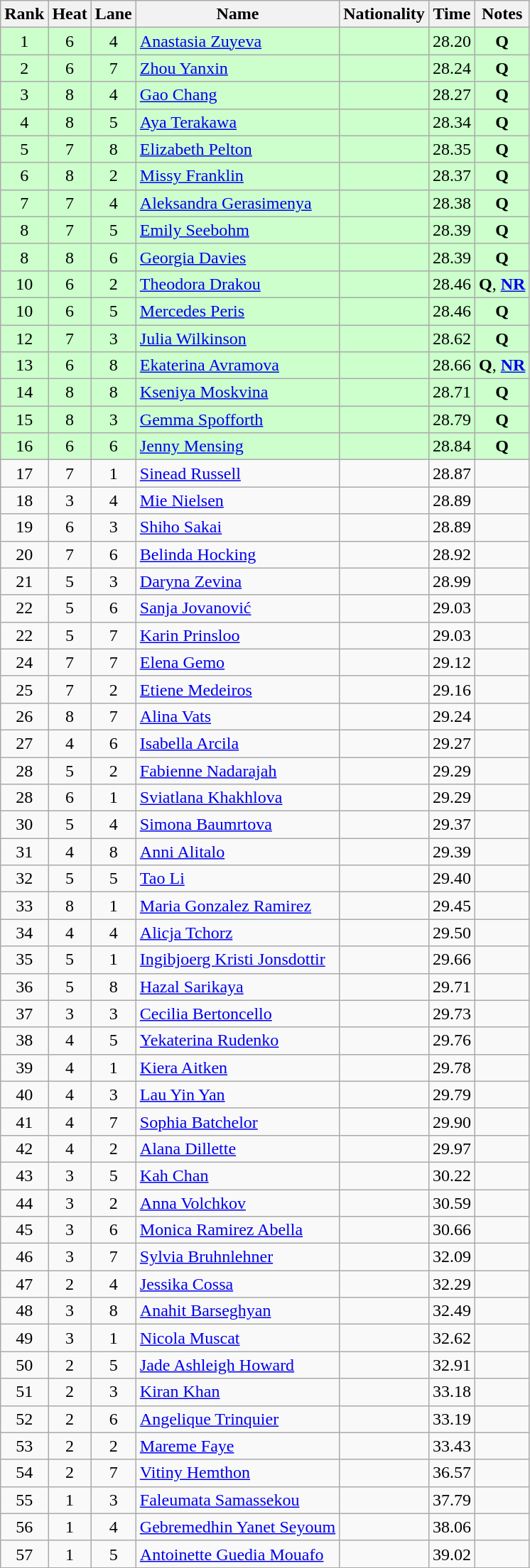<table class="wikitable sortable" style="text-align:center">
<tr>
<th>Rank</th>
<th>Heat</th>
<th>Lane</th>
<th>Name</th>
<th>Nationality</th>
<th>Time</th>
<th>Notes</th>
</tr>
<tr bgcolor=ccffcc>
<td>1</td>
<td>6</td>
<td>4</td>
<td align=left><a href='#'>Anastasia Zuyeva</a></td>
<td align=left></td>
<td>28.20</td>
<td><strong>Q</strong></td>
</tr>
<tr bgcolor=ccffcc>
<td>2</td>
<td>6</td>
<td>7</td>
<td align=left><a href='#'>Zhou Yanxin</a></td>
<td align=left></td>
<td>28.24</td>
<td><strong>Q</strong></td>
</tr>
<tr bgcolor=ccffcc>
<td>3</td>
<td>8</td>
<td>4</td>
<td align=left><a href='#'>Gao Chang</a></td>
<td align=left></td>
<td>28.27</td>
<td><strong>Q</strong></td>
</tr>
<tr bgcolor=ccffcc>
<td>4</td>
<td>8</td>
<td>5</td>
<td align=left><a href='#'>Aya Terakawa</a></td>
<td align=left></td>
<td>28.34</td>
<td><strong>Q</strong></td>
</tr>
<tr bgcolor=ccffcc>
<td>5</td>
<td>7</td>
<td>8</td>
<td align=left><a href='#'>Elizabeth Pelton</a></td>
<td align=left></td>
<td>28.35</td>
<td><strong>Q</strong></td>
</tr>
<tr bgcolor=ccffcc>
<td>6</td>
<td>8</td>
<td>2</td>
<td align=left><a href='#'>Missy Franklin</a></td>
<td align=left></td>
<td>28.37</td>
<td><strong>Q</strong></td>
</tr>
<tr bgcolor=ccffcc>
<td>7</td>
<td>7</td>
<td>4</td>
<td align=left><a href='#'>Aleksandra Gerasimenya</a></td>
<td align=left></td>
<td>28.38</td>
<td><strong>Q</strong></td>
</tr>
<tr bgcolor=ccffcc>
<td>8</td>
<td>7</td>
<td>5</td>
<td align=left><a href='#'>Emily Seebohm</a></td>
<td align=left></td>
<td>28.39</td>
<td><strong>Q</strong></td>
</tr>
<tr bgcolor=ccffcc>
<td>8</td>
<td>8</td>
<td>6</td>
<td align=left><a href='#'>Georgia Davies</a></td>
<td align=left></td>
<td>28.39</td>
<td><strong>Q</strong></td>
</tr>
<tr bgcolor=ccffcc>
<td>10</td>
<td>6</td>
<td>2</td>
<td align=left><a href='#'>Theodora Drakou</a></td>
<td align=left></td>
<td>28.46</td>
<td><strong>Q</strong>, <strong><a href='#'>NR</a></strong></td>
</tr>
<tr bgcolor=ccffcc>
<td>10</td>
<td>6</td>
<td>5</td>
<td align=left><a href='#'>Mercedes Peris</a></td>
<td align=left></td>
<td>28.46</td>
<td><strong>Q</strong></td>
</tr>
<tr bgcolor=ccffcc>
<td>12</td>
<td>7</td>
<td>3</td>
<td align=left><a href='#'>Julia Wilkinson</a></td>
<td align=left></td>
<td>28.62</td>
<td><strong>Q</strong></td>
</tr>
<tr bgcolor=ccffcc>
<td>13</td>
<td>6</td>
<td>8</td>
<td align=left><a href='#'>Ekaterina Avramova</a></td>
<td align=left></td>
<td>28.66</td>
<td><strong>Q</strong>, <strong><a href='#'>NR</a></strong></td>
</tr>
<tr bgcolor=ccffcc>
<td>14</td>
<td>8</td>
<td>8</td>
<td align=left><a href='#'>Kseniya Moskvina</a></td>
<td align=left></td>
<td>28.71</td>
<td><strong>Q</strong></td>
</tr>
<tr bgcolor=ccffcc>
<td>15</td>
<td>8</td>
<td>3</td>
<td align=left><a href='#'>Gemma Spofforth</a></td>
<td align=left></td>
<td>28.79</td>
<td><strong>Q</strong></td>
</tr>
<tr bgcolor=ccffcc>
<td>16</td>
<td>6</td>
<td>6</td>
<td align=left><a href='#'>Jenny Mensing</a></td>
<td align=left></td>
<td>28.84</td>
<td><strong>Q</strong></td>
</tr>
<tr>
<td>17</td>
<td>7</td>
<td>1</td>
<td align=left><a href='#'>Sinead Russell</a></td>
<td align=left></td>
<td>28.87</td>
<td></td>
</tr>
<tr>
<td>18</td>
<td>3</td>
<td>4</td>
<td align=left><a href='#'>Mie Nielsen</a></td>
<td align=left></td>
<td>28.89</td>
<td></td>
</tr>
<tr>
<td>19</td>
<td>6</td>
<td>3</td>
<td align=left><a href='#'>Shiho Sakai</a></td>
<td align=left></td>
<td>28.89</td>
<td></td>
</tr>
<tr>
<td>20</td>
<td>7</td>
<td>6</td>
<td align=left><a href='#'>Belinda Hocking</a></td>
<td align=left></td>
<td>28.92</td>
<td></td>
</tr>
<tr>
<td>21</td>
<td>5</td>
<td>3</td>
<td align=left><a href='#'>Daryna Zevina</a></td>
<td align=left></td>
<td>28.99</td>
<td></td>
</tr>
<tr>
<td>22</td>
<td>5</td>
<td>6</td>
<td align=left><a href='#'>Sanja Jovanović</a></td>
<td align=left></td>
<td>29.03</td>
<td></td>
</tr>
<tr>
<td>22</td>
<td>5</td>
<td>7</td>
<td align=left><a href='#'>Karin Prinsloo</a></td>
<td align=left></td>
<td>29.03</td>
<td></td>
</tr>
<tr>
<td>24</td>
<td>7</td>
<td>7</td>
<td align=left><a href='#'>Elena Gemo</a></td>
<td align=left></td>
<td>29.12</td>
<td></td>
</tr>
<tr>
<td>25</td>
<td>7</td>
<td>2</td>
<td align=left><a href='#'>Etiene Medeiros</a></td>
<td align=left></td>
<td>29.16</td>
<td></td>
</tr>
<tr>
<td>26</td>
<td>8</td>
<td>7</td>
<td align=left><a href='#'>Alina Vats</a></td>
<td align=left></td>
<td>29.24</td>
<td></td>
</tr>
<tr>
<td>27</td>
<td>4</td>
<td>6</td>
<td align=left><a href='#'>Isabella Arcila</a></td>
<td align=left></td>
<td>29.27</td>
<td></td>
</tr>
<tr>
<td>28</td>
<td>5</td>
<td>2</td>
<td align=left><a href='#'>Fabienne Nadarajah</a></td>
<td align=left></td>
<td>29.29</td>
<td></td>
</tr>
<tr>
<td>28</td>
<td>6</td>
<td>1</td>
<td align=left><a href='#'>Sviatlana Khakhlova</a></td>
<td align=left></td>
<td>29.29</td>
<td></td>
</tr>
<tr>
<td>30</td>
<td>5</td>
<td>4</td>
<td align=left><a href='#'>Simona Baumrtova</a></td>
<td align=left></td>
<td>29.37</td>
<td></td>
</tr>
<tr>
<td>31</td>
<td>4</td>
<td>8</td>
<td align=left><a href='#'>Anni Alitalo</a></td>
<td align=left></td>
<td>29.39</td>
<td></td>
</tr>
<tr>
<td>32</td>
<td>5</td>
<td>5</td>
<td align=left><a href='#'>Tao Li</a></td>
<td align=left></td>
<td>29.40</td>
<td></td>
</tr>
<tr>
<td>33</td>
<td>8</td>
<td>1</td>
<td align=left><a href='#'>Maria Gonzalez Ramirez</a></td>
<td align=left></td>
<td>29.45</td>
<td></td>
</tr>
<tr>
<td>34</td>
<td>4</td>
<td>4</td>
<td align=left><a href='#'>Alicja Tchorz</a></td>
<td align=left></td>
<td>29.50</td>
<td></td>
</tr>
<tr>
<td>35</td>
<td>5</td>
<td>1</td>
<td align=left><a href='#'>Ingibjoerg Kristi Jonsdottir</a></td>
<td align=left></td>
<td>29.66</td>
<td></td>
</tr>
<tr>
<td>36</td>
<td>5</td>
<td>8</td>
<td align=left><a href='#'>Hazal Sarikaya</a></td>
<td align=left></td>
<td>29.71</td>
<td></td>
</tr>
<tr>
<td>37</td>
<td>3</td>
<td>3</td>
<td align=left><a href='#'>Cecilia Bertoncello</a></td>
<td align=left></td>
<td>29.73</td>
<td></td>
</tr>
<tr>
<td>38</td>
<td>4</td>
<td>5</td>
<td align=left><a href='#'>Yekaterina Rudenko</a></td>
<td align=left></td>
<td>29.76</td>
<td></td>
</tr>
<tr>
<td>39</td>
<td>4</td>
<td>1</td>
<td align=left><a href='#'>Kiera Aitken</a></td>
<td align=left></td>
<td>29.78</td>
<td></td>
</tr>
<tr>
<td>40</td>
<td>4</td>
<td>3</td>
<td align=left><a href='#'>Lau Yin Yan</a></td>
<td align=left></td>
<td>29.79</td>
<td></td>
</tr>
<tr>
<td>41</td>
<td>4</td>
<td>7</td>
<td align=left><a href='#'>Sophia Batchelor</a></td>
<td align=left></td>
<td>29.90</td>
<td></td>
</tr>
<tr>
<td>42</td>
<td>4</td>
<td>2</td>
<td align=left><a href='#'>Alana Dillette</a></td>
<td align=left></td>
<td>29.97</td>
<td></td>
</tr>
<tr>
<td>43</td>
<td>3</td>
<td>5</td>
<td align=left><a href='#'>Kah Chan</a></td>
<td align=left></td>
<td>30.22</td>
<td></td>
</tr>
<tr>
<td>44</td>
<td>3</td>
<td>2</td>
<td align=left><a href='#'>Anna Volchkov</a></td>
<td align=left></td>
<td>30.59</td>
<td></td>
</tr>
<tr>
<td>45</td>
<td>3</td>
<td>6</td>
<td align=left><a href='#'>Monica Ramirez Abella</a></td>
<td align=left></td>
<td>30.66</td>
<td></td>
</tr>
<tr>
<td>46</td>
<td>3</td>
<td>7</td>
<td align=left><a href='#'>Sylvia Bruhnlehner</a></td>
<td align=left></td>
<td>32.09</td>
<td></td>
</tr>
<tr>
<td>47</td>
<td>2</td>
<td>4</td>
<td align=left><a href='#'>Jessika Cossa</a></td>
<td align=left></td>
<td>32.29</td>
<td></td>
</tr>
<tr>
<td>48</td>
<td>3</td>
<td>8</td>
<td align=left><a href='#'>Anahit Barseghyan</a></td>
<td align=left></td>
<td>32.49</td>
<td></td>
</tr>
<tr>
<td>49</td>
<td>3</td>
<td>1</td>
<td align=left><a href='#'>Nicola Muscat</a></td>
<td align=left></td>
<td>32.62</td>
<td></td>
</tr>
<tr>
<td>50</td>
<td>2</td>
<td>5</td>
<td align=left><a href='#'>Jade Ashleigh Howard</a></td>
<td align=left></td>
<td>32.91</td>
<td></td>
</tr>
<tr>
<td>51</td>
<td>2</td>
<td>3</td>
<td align=left><a href='#'>Kiran Khan</a></td>
<td align=left></td>
<td>33.18</td>
<td></td>
</tr>
<tr>
<td>52</td>
<td>2</td>
<td>6</td>
<td align=left><a href='#'>Angelique Trinquier</a></td>
<td align=left></td>
<td>33.19</td>
<td></td>
</tr>
<tr>
<td>53</td>
<td>2</td>
<td>2</td>
<td align=left><a href='#'>Mareme Faye</a></td>
<td align=left></td>
<td>33.43</td>
<td></td>
</tr>
<tr>
<td>54</td>
<td>2</td>
<td>7</td>
<td align=left><a href='#'>Vitiny Hemthon</a></td>
<td align=left></td>
<td>36.57</td>
<td></td>
</tr>
<tr>
<td>55</td>
<td>1</td>
<td>3</td>
<td align=left><a href='#'>Faleumata Samassekou</a></td>
<td align=left></td>
<td>37.79</td>
<td></td>
</tr>
<tr>
<td>56</td>
<td>1</td>
<td>4</td>
<td align=left><a href='#'>Gebremedhin Yanet Seyoum</a></td>
<td align=left></td>
<td>38.06</td>
<td></td>
</tr>
<tr>
<td>57</td>
<td>1</td>
<td>5</td>
<td align=left><a href='#'>Antoinette Guedia Mouafo</a></td>
<td align=left></td>
<td>39.02</td>
<td></td>
</tr>
</table>
